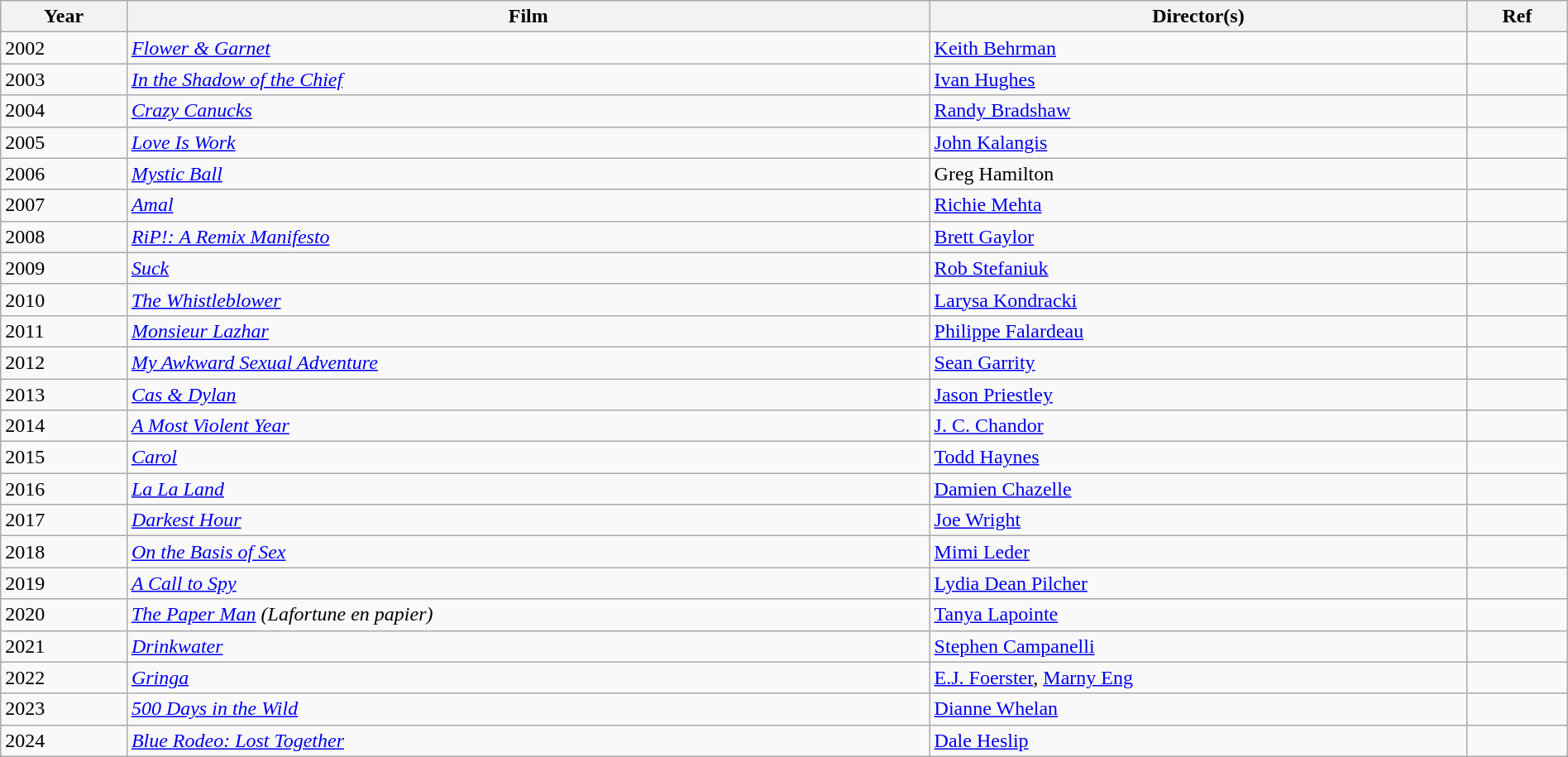<table class = "wikitable sortable" width=100%>
<tr>
<th>Year</th>
<th>Film</th>
<th>Director(s)</th>
<th>Ref</th>
</tr>
<tr>
<td>2002</td>
<td><em><a href='#'>Flower & Garnet</a></em></td>
<td><a href='#'>Keith Behrman</a></td>
<td></td>
</tr>
<tr>
<td>2003</td>
<td><em><a href='#'>In the Shadow of the Chief</a></em></td>
<td><a href='#'>Ivan Hughes</a></td>
<td></td>
</tr>
<tr>
<td>2004</td>
<td><em><a href='#'>Crazy Canucks</a></em></td>
<td><a href='#'>Randy Bradshaw</a></td>
<td></td>
</tr>
<tr>
<td>2005</td>
<td><em><a href='#'>Love Is Work</a></em></td>
<td><a href='#'>John Kalangis</a></td>
<td></td>
</tr>
<tr>
<td>2006</td>
<td><em><a href='#'>Mystic Ball</a></em></td>
<td>Greg Hamilton</td>
<td></td>
</tr>
<tr>
<td>2007</td>
<td><em><a href='#'>Amal</a></em></td>
<td><a href='#'>Richie Mehta</a></td>
<td></td>
</tr>
<tr>
<td>2008</td>
<td><em><a href='#'>RiP!: A Remix Manifesto</a></em></td>
<td><a href='#'>Brett Gaylor</a></td>
<td></td>
</tr>
<tr>
<td>2009</td>
<td><em><a href='#'>Suck</a></em></td>
<td><a href='#'>Rob Stefaniuk</a></td>
<td></td>
</tr>
<tr>
<td>2010</td>
<td><em><a href='#'>The Whistleblower</a></em></td>
<td><a href='#'>Larysa Kondracki</a></td>
<td></td>
</tr>
<tr>
<td>2011</td>
<td><em><a href='#'>Monsieur Lazhar</a></em></td>
<td><a href='#'>Philippe Falardeau</a></td>
<td></td>
</tr>
<tr>
<td>2012</td>
<td><em><a href='#'>My Awkward Sexual Adventure</a></em></td>
<td><a href='#'>Sean Garrity</a></td>
<td></td>
</tr>
<tr>
<td>2013</td>
<td><em><a href='#'>Cas & Dylan</a></em></td>
<td><a href='#'>Jason Priestley</a></td>
<td></td>
</tr>
<tr>
<td>2014</td>
<td><em><a href='#'>A Most Violent Year</a></em></td>
<td><a href='#'>J. C. Chandor</a></td>
<td></td>
</tr>
<tr>
<td>2015</td>
<td><em><a href='#'>Carol</a></em></td>
<td><a href='#'>Todd Haynes</a></td>
<td></td>
</tr>
<tr>
<td>2016</td>
<td><em><a href='#'>La La Land</a></em></td>
<td><a href='#'>Damien Chazelle</a></td>
<td></td>
</tr>
<tr>
<td>2017</td>
<td><em><a href='#'>Darkest Hour</a></em></td>
<td><a href='#'>Joe Wright</a></td>
<td></td>
</tr>
<tr>
<td>2018</td>
<td><em><a href='#'>On the Basis of Sex</a></em></td>
<td><a href='#'>Mimi Leder</a></td>
<td></td>
</tr>
<tr>
<td>2019</td>
<td><em><a href='#'>A Call to Spy</a></em></td>
<td><a href='#'>Lydia Dean Pilcher</a></td>
<td></td>
</tr>
<tr>
<td>2020</td>
<td><em><a href='#'>The Paper Man</a> (Lafortune en papier)</em></td>
<td><a href='#'>Tanya Lapointe</a></td>
<td></td>
</tr>
<tr>
<td>2021</td>
<td><em><a href='#'>Drinkwater</a></em></td>
<td><a href='#'>Stephen Campanelli</a></td>
<td></td>
</tr>
<tr>
<td>2022</td>
<td><em><a href='#'>Gringa</a></em></td>
<td><a href='#'>E.J. Foerster</a>, <a href='#'>Marny Eng</a></td>
<td></td>
</tr>
<tr>
<td>2023</td>
<td><em><a href='#'>500 Days in the Wild</a></em></td>
<td><a href='#'>Dianne Whelan</a></td>
<td></td>
</tr>
<tr>
<td>2024</td>
<td><em><a href='#'>Blue Rodeo: Lost Together</a></em></td>
<td><a href='#'>Dale Heslip</a></td>
<td></td>
</tr>
</table>
